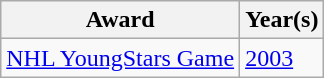<table class="wikitable">
<tr>
<th>Award</th>
<th>Year(s)</th>
</tr>
<tr>
<td><a href='#'>NHL YoungStars Game</a></td>
<td><a href='#'>2003</a></td>
</tr>
</table>
